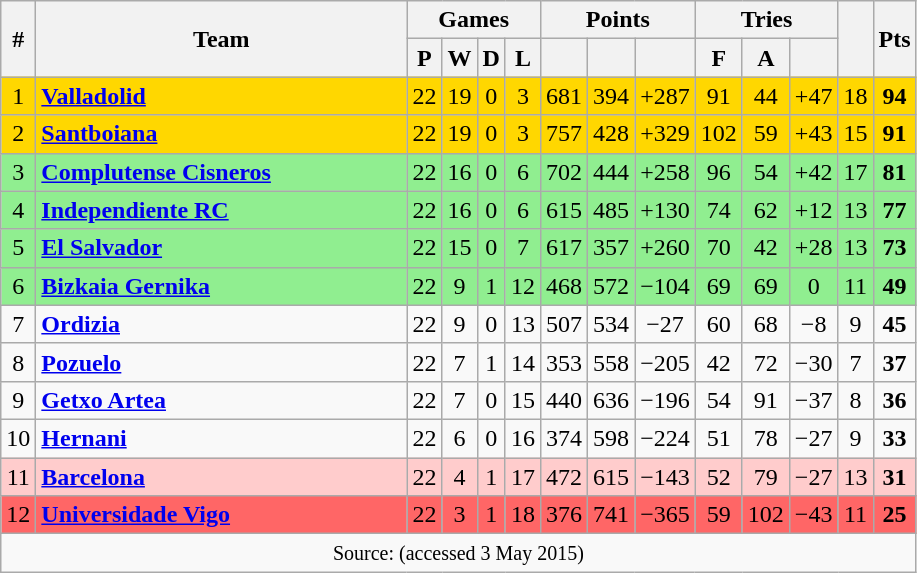<table class="wikitable" style="text-align:center">
<tr>
<th rowspan="2" style="width:0%">#</th>
<th rowspan="2" style="width:15em">Team</th>
<th colspan="4" style="width:0%">Games</th>
<th colspan="3" style="width:0%">Points</th>
<th colspan="3" style="width:0%">Tries</th>
<th rowspan="2" style="width:0%"></th>
<th rowspan="2" style="width:0%">Pts</th>
</tr>
<tr>
<th style="width:0%">P</th>
<th style="width:0%">W</th>
<th style="width:0%">D</th>
<th style="width:0%">L</th>
<th style="width:0%"></th>
<th style="width:0%"></th>
<th style="width:0%"></th>
<th style="width:0%">F</th>
<th style="width:0%">A</th>
<th style="width:0%"></th>
</tr>
<tr bgcolor=#FFD700 align=center>
<td>1</td>
<td align="left"><a href='#'><strong>Valladolid</strong></a></td>
<td>22</td>
<td>19</td>
<td>0</td>
<td>3</td>
<td>681</td>
<td>394</td>
<td>+287</td>
<td>91</td>
<td>44</td>
<td>+47</td>
<td>18</td>
<td><strong>94</strong></td>
</tr>
<tr bgcolor=#FFD700 align=center>
<td>2</td>
<td align="left"><a href='#'><strong>Santboiana</strong></a></td>
<td>22</td>
<td>19</td>
<td>0</td>
<td>3</td>
<td>757</td>
<td>428</td>
<td>+329</td>
<td>102</td>
<td>59</td>
<td>+43</td>
<td>15</td>
<td><strong>91</strong></td>
</tr>
<tr bgcolor=#90EE90 align=center>
<td>3</td>
<td align="left"><a href='#'><strong>Complutense Cisneros</strong></a></td>
<td>22</td>
<td>16</td>
<td>0</td>
<td>6</td>
<td>702</td>
<td>444</td>
<td>+258</td>
<td>96</td>
<td>54</td>
<td>+42</td>
<td>17</td>
<td><strong>81</strong></td>
</tr>
<tr bgcolor=#90EE90 align=center>
<td>4</td>
<td align="left"><strong><a href='#'>Independiente RC</a></strong></td>
<td>22</td>
<td>16</td>
<td>0</td>
<td>6</td>
<td>615</td>
<td>485</td>
<td>+130</td>
<td>74</td>
<td>62</td>
<td>+12</td>
<td>13</td>
<td><strong>77</strong></td>
</tr>
<tr bgcolor=#90EE90 align=center>
<td>5</td>
<td align="left"><a href='#'><strong>El Salvador</strong></a></td>
<td>22</td>
<td>15</td>
<td>0</td>
<td>7</td>
<td>617</td>
<td>357</td>
<td>+260</td>
<td>70</td>
<td>42</td>
<td>+28</td>
<td>13</td>
<td><strong>73</strong></td>
</tr>
<tr bgcolor=#90EE90 align=center>
<td>6</td>
<td align="left"><a href='#'><strong>Bizkaia Gernika</strong></a></td>
<td>22</td>
<td>9</td>
<td>1</td>
<td>12</td>
<td>468</td>
<td>572</td>
<td>−104</td>
<td>69</td>
<td>69</td>
<td>0</td>
<td>11</td>
<td><strong>49</strong></td>
</tr>
<tr>
<td>7</td>
<td align="left"><a href='#'><strong>Ordizia</strong></a></td>
<td>22</td>
<td>9</td>
<td>0</td>
<td>13</td>
<td>507</td>
<td>534</td>
<td>−27</td>
<td>60</td>
<td>68</td>
<td>−8</td>
<td>9</td>
<td><strong>45</strong></td>
</tr>
<tr>
<td>8</td>
<td align="left"><a href='#'><strong>Pozuelo</strong></a></td>
<td>22</td>
<td>7</td>
<td>1</td>
<td>14</td>
<td>353</td>
<td>558</td>
<td>−205</td>
<td>42</td>
<td>72</td>
<td>−30</td>
<td>7</td>
<td><strong>37</strong></td>
</tr>
<tr>
<td>9</td>
<td align="left"><a href='#'><strong>Getxo Artea</strong></a></td>
<td>22</td>
<td>7</td>
<td>0</td>
<td>15</td>
<td>440</td>
<td>636</td>
<td>−196</td>
<td>54</td>
<td>91</td>
<td>−37</td>
<td>8</td>
<td><strong>36</strong></td>
</tr>
<tr>
<td>10</td>
<td align="left"><a href='#'><strong>Hernani</strong></a></td>
<td>22</td>
<td>6</td>
<td>0</td>
<td>16</td>
<td>374</td>
<td>598</td>
<td>−224</td>
<td>51</td>
<td>78</td>
<td>−27</td>
<td>9</td>
<td><strong>33</strong></td>
</tr>
<tr bgcolor=#FFCCCC align=center>
<td>11</td>
<td align="left"><a href='#'><strong>Barcelona</strong></a></td>
<td>22</td>
<td>4</td>
<td>1</td>
<td>17</td>
<td>472</td>
<td>615</td>
<td>−143</td>
<td>52</td>
<td>79</td>
<td>−27</td>
<td>13</td>
<td><strong>31</strong></td>
</tr>
<tr bgcolor=#FF6666 align=center>
<td>12</td>
<td align="left"><a href='#'><strong>Universidade Vigo</strong></a></td>
<td>22</td>
<td>3</td>
<td>1</td>
<td>18</td>
<td>376</td>
<td>741</td>
<td>−365</td>
<td>59</td>
<td>102</td>
<td>−43</td>
<td>11</td>
<td><strong>25</strong></td>
</tr>
<tr>
<td colspan="14"><small>Source:  (accessed 3 May 2015)</small></td>
</tr>
</table>
